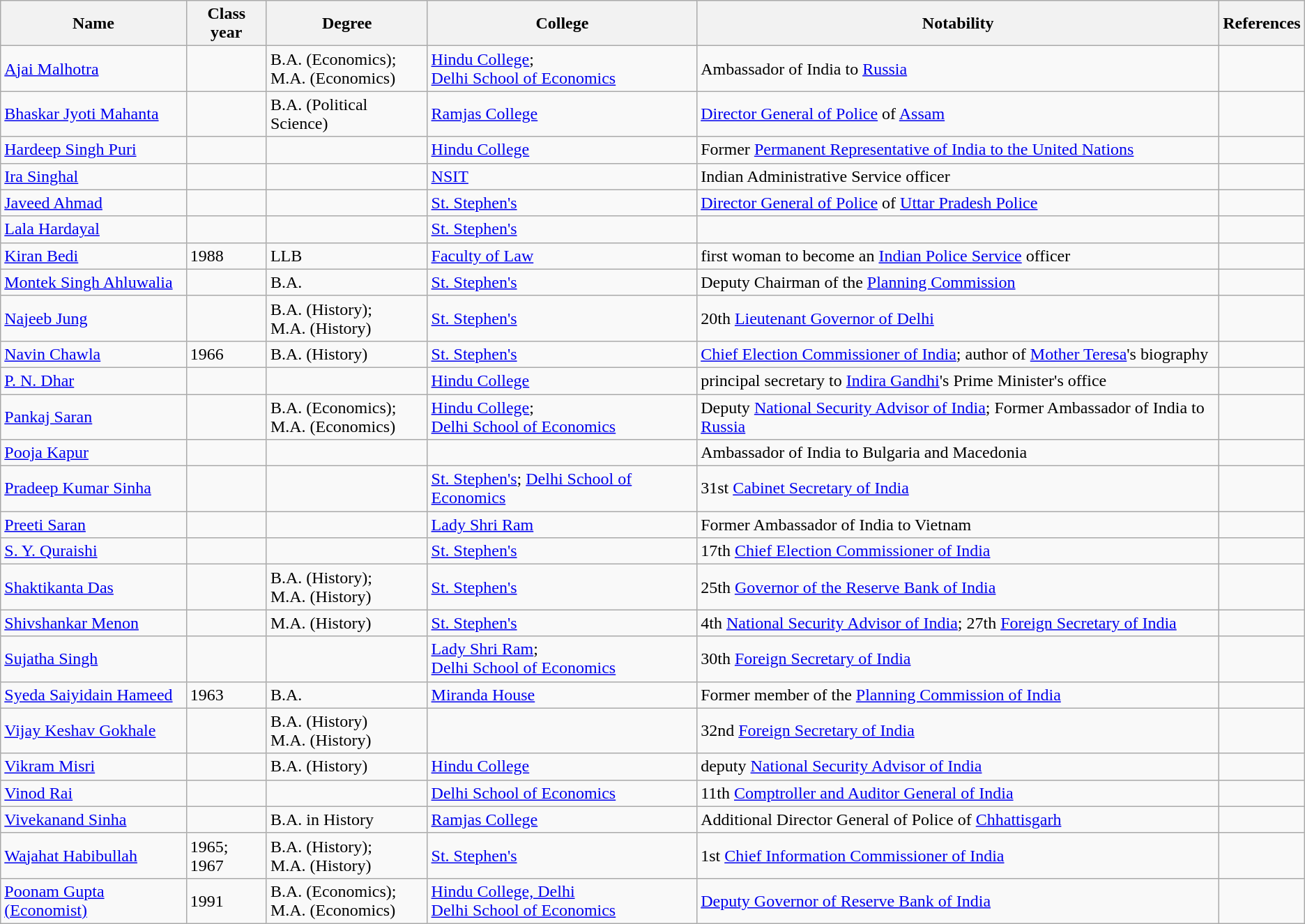<table class="wikitable sortable">
<tr>
<th>Name</th>
<th>Class<br>year</th>
<th>Degree</th>
<th>College</th>
<th>Notability</th>
<th>References</th>
</tr>
<tr>
<td><a href='#'>Ajai Malhotra</a></td>
<td></td>
<td>B.A. (Economics);<br>M.A. (Economics)</td>
<td><a href='#'>Hindu College</a>;<br><a href='#'>Delhi School of Economics</a></td>
<td>Ambassador of India to <a href='#'>Russia</a></td>
<td></td>
</tr>
<tr>
<td><a href='#'>Bhaskar Jyoti Mahanta</a></td>
<td></td>
<td>B.A. (Political Science)</td>
<td><a href='#'>Ramjas College</a></td>
<td><a href='#'>Director General of Police</a> of <a href='#'>Assam</a></td>
<td></td>
</tr>
<tr>
<td><a href='#'>Hardeep Singh Puri</a></td>
<td></td>
<td></td>
<td><a href='#'>Hindu College</a></td>
<td>Former <a href='#'>Permanent Representative of India to the United Nations</a></td>
<td></td>
</tr>
<tr>
<td><a href='#'>Ira Singhal</a></td>
<td></td>
<td></td>
<td><a href='#'>NSIT</a></td>
<td>Indian Administrative Service officer</td>
<td></td>
</tr>
<tr>
<td><a href='#'>Javeed Ahmad</a></td>
<td></td>
<td></td>
<td><a href='#'>St. Stephen's</a></td>
<td><a href='#'>Director General of Police</a> of <a href='#'>Uttar Pradesh Police</a></td>
<td></td>
</tr>
<tr>
<td><a href='#'>Lala Hardayal</a></td>
<td></td>
<td></td>
<td><a href='#'>St. Stephen's</a></td>
<td></td>
<td></td>
</tr>
<tr>
<td><a href='#'>Kiran Bedi</a></td>
<td>1988</td>
<td>LLB</td>
<td><a href='#'>Faculty of Law</a></td>
<td>first woman to become an <a href='#'>Indian Police Service</a> officer</td>
<td></td>
</tr>
<tr>
<td><a href='#'>Montek Singh Ahluwalia</a></td>
<td></td>
<td>B.A.</td>
<td><a href='#'>St. Stephen's</a></td>
<td>Deputy Chairman of the <a href='#'>Planning Commission</a></td>
<td></td>
</tr>
<tr>
<td><a href='#'>Najeeb Jung</a></td>
<td></td>
<td>B.A. (History);<br>M.A. (History)</td>
<td><a href='#'>St. Stephen's</a></td>
<td>20th <a href='#'>Lieutenant Governor of Delhi</a></td>
<td></td>
</tr>
<tr>
<td><a href='#'>Navin Chawla</a></td>
<td>1966</td>
<td>B.A. (History)</td>
<td><a href='#'>St. Stephen's</a></td>
<td><a href='#'>Chief Election Commissioner of India</a>; author of <a href='#'>Mother Teresa</a>'s biography</td>
<td></td>
</tr>
<tr>
<td><a href='#'>P. N. Dhar</a></td>
<td></td>
<td></td>
<td><a href='#'>Hindu College</a></td>
<td>principal secretary to <a href='#'>Indira Gandhi</a>'s Prime Minister's office</td>
<td></td>
</tr>
<tr>
<td><a href='#'>Pankaj Saran</a></td>
<td></td>
<td>B.A. (Economics);<br>M.A. (Economics)</td>
<td><a href='#'>Hindu College</a>;<br><a href='#'>Delhi School of Economics</a></td>
<td>Deputy <a href='#'>National Security Advisor of India</a>; Former Ambassador of India to <a href='#'>Russia</a></td>
<td></td>
</tr>
<tr>
<td><a href='#'>Pooja Kapur</a></td>
<td></td>
<td></td>
<td></td>
<td>Ambassador of India to Bulgaria and Macedonia</td>
<td></td>
</tr>
<tr>
<td><a href='#'>Pradeep Kumar Sinha</a></td>
<td></td>
<td></td>
<td><a href='#'>St. Stephen's</a>; <a href='#'>Delhi School of Economics</a></td>
<td>31st <a href='#'>Cabinet Secretary of India</a></td>
<td></td>
</tr>
<tr>
<td><a href='#'>Preeti Saran</a></td>
<td></td>
<td></td>
<td><a href='#'>Lady Shri Ram</a></td>
<td>Former Ambassador of India to Vietnam</td>
<td></td>
</tr>
<tr>
<td><a href='#'>S. Y. Quraishi</a></td>
<td></td>
<td></td>
<td><a href='#'>St. Stephen's</a></td>
<td>17th <a href='#'>Chief Election Commissioner of India</a></td>
<td></td>
</tr>
<tr>
<td><a href='#'>Shaktikanta Das</a></td>
<td></td>
<td>B.A. (History);<br>M.A. (History)</td>
<td><a href='#'>St. Stephen's</a></td>
<td>25th <a href='#'>Governor of the Reserve Bank of India</a></td>
<td></td>
</tr>
<tr>
<td><a href='#'>Shivshankar Menon</a></td>
<td></td>
<td>M.A. (History)</td>
<td><a href='#'>St. Stephen's</a></td>
<td>4th <a href='#'>National Security Advisor of India</a>; 27th <a href='#'>Foreign Secretary of India</a></td>
<td></td>
</tr>
<tr>
<td><a href='#'>Sujatha Singh</a></td>
<td></td>
<td></td>
<td><a href='#'>Lady Shri Ram</a>;<br><a href='#'>Delhi School of Economics</a></td>
<td>30th <a href='#'>Foreign Secretary of India</a></td>
<td></td>
</tr>
<tr>
<td><a href='#'>Syeda Saiyidain Hameed</a></td>
<td>1963</td>
<td>B.A.</td>
<td><a href='#'>Miranda House</a></td>
<td>Former member of the <a href='#'>Planning Commission of India</a></td>
<td></td>
</tr>
<tr>
<td><a href='#'>Vijay Keshav Gokhale</a></td>
<td></td>
<td>B.A. (History)<br>M.A. (History)</td>
<td></td>
<td>32nd <a href='#'>Foreign Secretary of India</a></td>
<td></td>
</tr>
<tr>
<td><a href='#'>Vikram Misri</a></td>
<td></td>
<td>B.A. (History)</td>
<td><a href='#'>Hindu College</a></td>
<td>deputy <a href='#'>National Security Advisor of India</a></td>
<td></td>
</tr>
<tr>
<td><a href='#'>Vinod Rai</a></td>
<td></td>
<td></td>
<td><a href='#'>Delhi School of Economics</a></td>
<td>11th <a href='#'>Comptroller and Auditor General of India</a></td>
<td></td>
</tr>
<tr>
<td><a href='#'>Vivekanand Sinha</a></td>
<td></td>
<td>B.A. in History</td>
<td><a href='#'>Ramjas College</a></td>
<td>Additional Director General of Police of <a href='#'>Chhattisgarh</a></td>
<td></td>
</tr>
<tr>
<td><a href='#'>Wajahat Habibullah</a></td>
<td>1965; 1967</td>
<td>B.A. (History);<br>M.A. (History)</td>
<td><a href='#'>St. Stephen's</a></td>
<td>1st <a href='#'>Chief Information Commissioner of India</a></td>
<td></td>
</tr>
<tr>
<td><a href='#'>Poonam Gupta (Economist)</a></td>
<td>1991</td>
<td>B.A. (Economics);<br>M.A. (Economics)</td>
<td><a href='#'>Hindu College, Delhi</a><br><a href='#'>Delhi School of Economics</a></td>
<td><a href='#'>Deputy Governor of Reserve Bank of India</a></td>
</tr>
</table>
